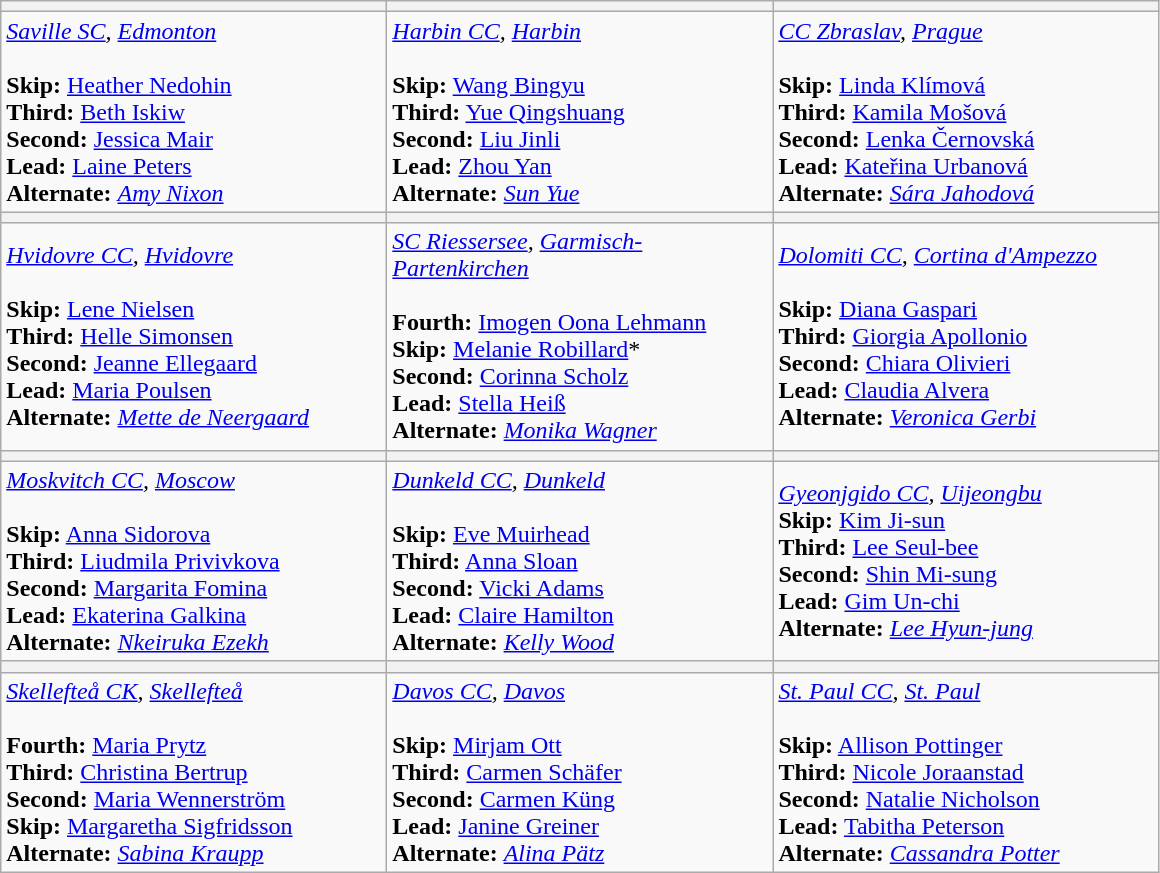<table class="wikitable">
<tr>
<th bgcolor="#efefef" width="250"></th>
<th bgcolor="#efefef" width="250"></th>
<th bgcolor="#efefef" width="250"></th>
</tr>
<tr>
<td><em><a href='#'>Saville SC</a>, <a href='#'>Edmonton</a></em><br><br><strong>Skip:</strong> <a href='#'>Heather Nedohin</a><br>
<strong>Third:</strong> <a href='#'>Beth Iskiw</a><br>
<strong>Second:</strong> <a href='#'>Jessica Mair</a><br>
<strong>Lead:</strong> <a href='#'>Laine Peters</a><br>
<strong>Alternate:</strong> <em><a href='#'>Amy Nixon</a></em></td>
<td><em><a href='#'>Harbin CC</a>, <a href='#'>Harbin</a></em><br><br><strong>Skip:</strong> <a href='#'>Wang Bingyu</a><br>
<strong>Third:</strong> <a href='#'>Yue Qingshuang</a><br>
<strong>Second:</strong> <a href='#'>Liu Jinli</a><br>
<strong>Lead:</strong> <a href='#'>Zhou Yan</a><br>
<strong>Alternate:</strong> <em><a href='#'>Sun Yue</a></em></td>
<td><em><a href='#'>CC Zbraslav</a>, <a href='#'>Prague</a></em> <br><br><strong>Skip:</strong> <a href='#'>Linda Klímová</a><br>
<strong>Third:</strong> <a href='#'>Kamila Mošová</a><br>
<strong>Second:</strong> <a href='#'>Lenka Černovská</a><br>
<strong>Lead:</strong> <a href='#'>Kateřina Urbanová</a><br>
<strong>Alternate:</strong> <em><a href='#'>Sára Jahodová</a></em></td>
</tr>
<tr>
<th bgcolor="#efefef" width="250"></th>
<th bgcolor="#efefef" width="250"></th>
<th bgcolor="#efefef" width="250"></th>
</tr>
<tr>
<td><em><a href='#'>Hvidovre CC</a>, <a href='#'>Hvidovre</a></em> <br><br><strong>Skip:</strong> <a href='#'>Lene Nielsen</a> <br>
<strong>Third:</strong> <a href='#'>Helle Simonsen</a> <br>
<strong>Second:</strong> <a href='#'>Jeanne Ellegaard</a> <br>
<strong>Lead:</strong> <a href='#'>Maria Poulsen</a> <br>
<strong>Alternate:</strong> <em><a href='#'>Mette de Neergaard</a></em></td>
<td><em><a href='#'>SC Riessersee</a>, <a href='#'>Garmisch-Partenkirchen</a></em> <br><br><strong>Fourth:</strong> <a href='#'>Imogen Oona Lehmann</a> <br>
<strong>Skip:</strong> <a href='#'>Melanie Robillard</a>* <br>
<strong>Second:</strong> <a href='#'>Corinna Scholz</a> <br>
<strong>Lead:</strong> <a href='#'>Stella Heiß</a> <br>
<strong>Alternate:</strong> <em><a href='#'>Monika Wagner</a></em></td>
<td><em><a href='#'>Dolomiti CC</a>, <a href='#'>Cortina d'Ampezzo</a></em> <br><br><strong>Skip:</strong> <a href='#'>Diana Gaspari</a><br>
<strong>Third:</strong> <a href='#'>Giorgia Apollonio</a><br>
<strong>Second:</strong> <a href='#'>Chiara Olivieri</a><br>
<strong>Lead:</strong> <a href='#'>Claudia Alvera</a><br>
<strong>Alternate:</strong> <em><a href='#'>Veronica Gerbi</a></em></td>
</tr>
<tr>
<th bgcolor="#efefef" width="250"></th>
<th bgcolor="#efefef" width="250"></th>
<th bgcolor="#efefef" width="250"></th>
</tr>
<tr>
<td><em><a href='#'>Moskvitch CC</a>, <a href='#'>Moscow</a></em> <br><br><strong>Skip:</strong> <a href='#'>Anna Sidorova</a><br>
<strong>Third:</strong> <a href='#'>Liudmila Privivkova</a><br>
<strong>Second:</strong> <a href='#'>Margarita Fomina</a><br>
<strong>Lead:</strong> <a href='#'>Ekaterina Galkina</a><br>
<strong>Alternate:</strong> <em><a href='#'>Nkeiruka Ezekh</a></em></td>
<td><em><a href='#'>Dunkeld CC</a>, <a href='#'>Dunkeld</a></em> <br><br><strong>Skip:</strong> <a href='#'>Eve Muirhead</a><br>
<strong>Third:</strong> <a href='#'>Anna Sloan</a><br>
<strong>Second:</strong> <a href='#'>Vicki Adams</a><br>
<strong>Lead:</strong> <a href='#'>Claire Hamilton</a><br>
<strong>Alternate:</strong> <em><a href='#'>Kelly Wood</a></em></td>
<td><em><a href='#'>Gyeonjgido CC</a>, <a href='#'>Uijeongbu</a></em><br><strong>Skip:</strong> <a href='#'>Kim Ji-sun</a><br>
<strong>Third:</strong> <a href='#'>Lee Seul-bee</a><br>
<strong>Second:</strong> <a href='#'>Shin Mi-sung</a><br>
<strong>Lead:</strong> <a href='#'>Gim Un-chi</a><br>
<strong>Alternate:</strong> <em><a href='#'>Lee Hyun-jung</a></em></td>
</tr>
<tr>
<th bgcolor="#efefef" width="250"></th>
<th bgcolor="#efefef" width="250"></th>
<th bgcolor="#efefef" width="250"></th>
</tr>
<tr>
<td><em><a href='#'>Skellefteå CK</a>, <a href='#'>Skellefteå</a></em> <br><br><strong>Fourth:</strong> <a href='#'>Maria Prytz</a><br>
<strong>Third:</strong> <a href='#'>Christina Bertrup</a><br>
<strong>Second:</strong> <a href='#'>Maria Wennerström</a><br>
<strong>Skip:</strong> <a href='#'>Margaretha Sigfridsson</a><br>
<strong>Alternate:</strong> <em><a href='#'>Sabina Kraupp</a></em></td>
<td><em><a href='#'>Davos CC</a>, <a href='#'>Davos</a></em> <br><br><strong>Skip:</strong> <a href='#'>Mirjam Ott</a><br>
<strong>Third:</strong> <a href='#'>Carmen Schäfer</a><br>
<strong>Second:</strong> <a href='#'>Carmen Küng</a><br>
<strong>Lead:</strong> <a href='#'>Janine Greiner</a><br>
<strong>Alternate:</strong> <em><a href='#'>Alina Pätz</a></em></td>
<td><em><a href='#'>St. Paul CC</a>, <a href='#'>St. Paul</a></em> <br><br><strong>Skip:</strong> <a href='#'>Allison Pottinger</a><br>
<strong>Third:</strong> <a href='#'>Nicole Joraanstad</a><br>
<strong>Second:</strong> <a href='#'>Natalie Nicholson</a><br>
<strong>Lead:</strong> <a href='#'>Tabitha Peterson</a><br>
<strong>Alternate:</strong> <em><a href='#'>Cassandra Potter</a></em></td>
</tr>
</table>
